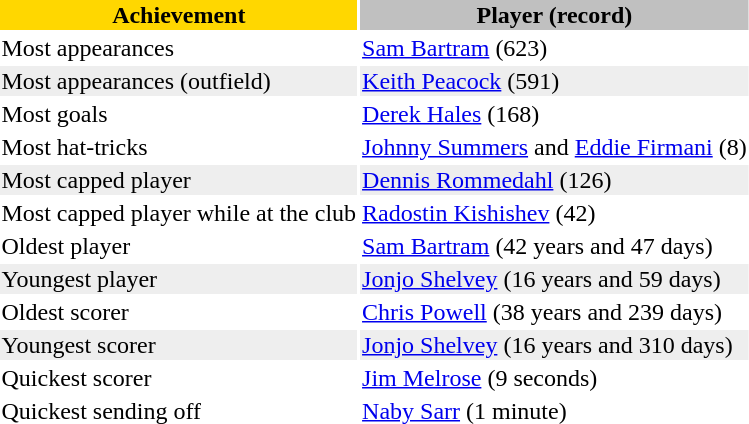<table class="toccolours">
<tr>
<th style="background:gold;">Achievement</th>
<th style="background:silver;">Player (record)</th>
</tr>
<tr>
<td>Most appearances</td>
<td><a href='#'>Sam Bartram</a> (623)</td>
</tr>
<tr style="background:#eee;">
<td>Most appearances (outfield)</td>
<td><a href='#'>Keith Peacock</a> (591)</td>
</tr>
<tr>
<td>Most goals</td>
<td><a href='#'>Derek Hales</a> (168)</td>
</tr>
<tr>
<td>Most hat-tricks</td>
<td><a href='#'>Johnny Summers</a> and <a href='#'>Eddie Firmani</a> (8)</td>
</tr>
<tr style="background:#eee;">
<td>Most capped player</td>
<td><a href='#'>Dennis Rommedahl</a> (126)</td>
</tr>
<tr>
<td>Most capped player while at the club</td>
<td><a href='#'>Radostin Kishishev</a> (42)</td>
</tr>
<tr>
<td>Oldest player</td>
<td><a href='#'>Sam Bartram</a> (42 years and 47 days)</td>
</tr>
<tr style="background:#eee;">
<td>Youngest player</td>
<td><a href='#'>Jonjo Shelvey</a> (16 years and 59 days)</td>
</tr>
<tr>
<td>Oldest scorer</td>
<td><a href='#'>Chris Powell</a> (38 years and 239 days)</td>
</tr>
<tr style="background:#eee;">
<td>Youngest scorer</td>
<td><a href='#'>Jonjo Shelvey</a> (16 years and 310 days)</td>
</tr>
<tr>
<td>Quickest scorer</td>
<td><a href='#'>Jim Melrose</a> (9 seconds)</td>
</tr>
<tr>
<td>Quickest sending off</td>
<td><a href='#'>Naby Sarr</a> (1 minute)</td>
</tr>
</table>
